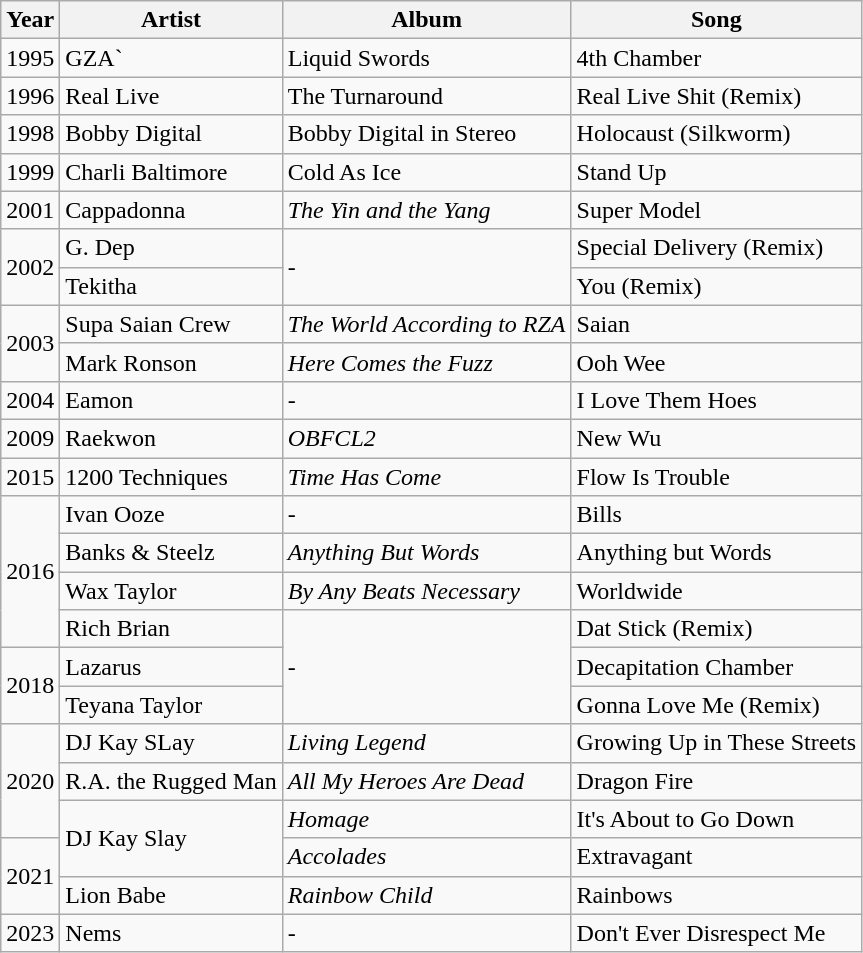<table class="wikitable">
<tr>
<th>Year</th>
<th>Artist</th>
<th>Album</th>
<th>Song</th>
</tr>
<tr>
<td>1995</td>
<td>GZA`</td>
<td>Liquid Swords</td>
<td>4th Chamber</td>
</tr>
<tr>
<td>1996</td>
<td>Real Live</td>
<td>The Turnaround</td>
<td>Real Live Shit (Remix)</td>
</tr>
<tr>
<td>1998</td>
<td>Bobby Digital</td>
<td>Bobby Digital in Stereo</td>
<td>Holocaust (Silkworm)</td>
</tr>
<tr>
<td>1999</td>
<td>Charli Baltimore</td>
<td>Cold As Ice</td>
<td>Stand Up</td>
</tr>
<tr>
<td>2001</td>
<td>Cappadonna</td>
<td><em>The Yin and the Yang</em></td>
<td>Super Model</td>
</tr>
<tr>
<td rowspan="2">2002</td>
<td>G. Dep</td>
<td rowspan="2">-</td>
<td>Special Delivery (Remix)</td>
</tr>
<tr>
<td>Tekitha</td>
<td>You (Remix)</td>
</tr>
<tr>
<td rowspan="2">2003</td>
<td>Supa Saian Crew</td>
<td><em>The World According to RZA</em></td>
<td>Saian</td>
</tr>
<tr>
<td>Mark Ronson</td>
<td><em>Here Comes the Fuzz</em></td>
<td>Ooh Wee</td>
</tr>
<tr>
<td>2004</td>
<td>Eamon</td>
<td>-</td>
<td>I Love Them Hoes</td>
</tr>
<tr>
<td>2009</td>
<td>Raekwon</td>
<td><em>OBFCL2</em></td>
<td>New Wu</td>
</tr>
<tr>
<td>2015</td>
<td>1200 Techniques</td>
<td><em>Time Has Come</em></td>
<td>Flow Is Trouble</td>
</tr>
<tr>
<td rowspan="4">2016</td>
<td>Ivan Ooze</td>
<td>-</td>
<td>Bills</td>
</tr>
<tr>
<td>Banks & Steelz</td>
<td><em>Anything But Words</em></td>
<td>Anything but Words</td>
</tr>
<tr>
<td>Wax Taylor</td>
<td><em>By Any Beats Necessary</em></td>
<td>Worldwide</td>
</tr>
<tr>
<td>Rich Brian</td>
<td rowspan="3">-</td>
<td>Dat Stick (Remix)</td>
</tr>
<tr>
<td rowspan="2">2018</td>
<td>Lazarus</td>
<td>Decapitation Chamber</td>
</tr>
<tr>
<td>Teyana Taylor</td>
<td>Gonna Love Me (Remix)</td>
</tr>
<tr>
<td rowspan="3">2020</td>
<td>DJ Kay SLay</td>
<td><em>Living Legend</em></td>
<td>Growing Up in These Streets</td>
</tr>
<tr>
<td>R.A. the Rugged Man</td>
<td><em>All My Heroes Are Dead</em></td>
<td>Dragon Fire</td>
</tr>
<tr>
<td rowspan="2">DJ Kay Slay</td>
<td><em>Homage</em></td>
<td>It's About to Go Down</td>
</tr>
<tr>
<td rowspan="2">2021</td>
<td><em>Accolades</em></td>
<td>Extravagant</td>
</tr>
<tr>
<td>Lion Babe</td>
<td><em>Rainbow Child</em></td>
<td>Rainbows</td>
</tr>
<tr>
<td>2023</td>
<td>Nems</td>
<td>-</td>
<td>Don't Ever Disrespect Me</td>
</tr>
</table>
